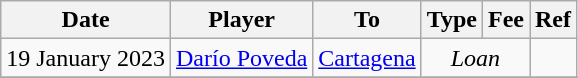<table class="wikitable">
<tr>
<th>Date</th>
<th>Player</th>
<th>To</th>
<th>Type</th>
<th>Fee</th>
<th>Ref</th>
</tr>
<tr>
<td>19 January 2023</td>
<td> <a href='#'>Darío Poveda</a></td>
<td><a href='#'>Cartagena</a></td>
<td colspan=2 align=center><em>Loan</em></td>
<td align=center></td>
</tr>
<tr>
</tr>
</table>
